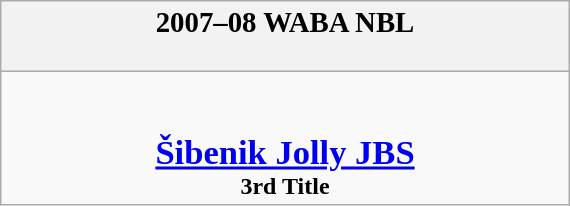<table class="wikitable" style="margin: 0 auto; width: 30%;">
<tr>
<th><big>2007–08 WABA NBL</big><br><br></th>
</tr>
<tr>
<td align=center><br><br><big><big><strong><a href='#'>Šibenik Jolly JBS</a></strong><br></big></big><strong>3rd Title</strong></td>
</tr>
</table>
